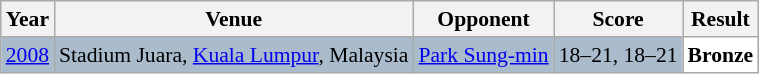<table class="sortable wikitable" style="font-size: 90%;">
<tr>
<th>Year</th>
<th>Venue</th>
<th>Opponent</th>
<th>Score</th>
<th>Result</th>
</tr>
<tr style="background:#AABBCC">
<td align="center"><a href='#'>2008</a></td>
<td align="left">Stadium Juara, <a href='#'>Kuala Lumpur</a>, Malaysia</td>
<td align="left"> <a href='#'>Park Sung-min</a></td>
<td align="left">18–21, 18–21</td>
<td style="text-align:left; background:white"> <strong>Bronze</strong></td>
</tr>
</table>
